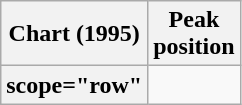<table class="wikitable plainrowheaders">
<tr>
<th scope="col">Chart (1995)</th>
<th scope="col">Peak<br>position</th>
</tr>
<tr>
<th>scope="row"</th>
</tr>
</table>
